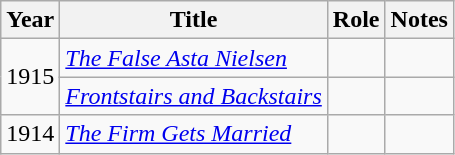<table class="wikitable sortable">
<tr>
<th>Year</th>
<th>Title</th>
<th>Role</th>
<th class="unsortable">Notes</th>
</tr>
<tr>
<td rowspan=2>1915</td>
<td><em><a href='#'>The False Asta Nielsen</a></em></td>
<td></td>
<td></td>
</tr>
<tr>
<td><em><a href='#'>Frontstairs and Backstairs</a></em></td>
<td></td>
<td></td>
</tr>
<tr>
<td>1914</td>
<td><em><a href='#'>The Firm Gets Married</a></em></td>
<td></td>
<td></td>
</tr>
</table>
